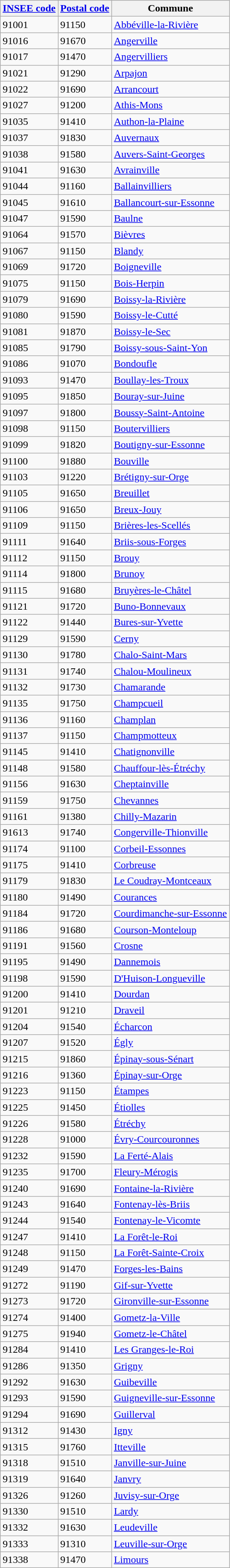<table class="wikitable sortable">
<tr>
<th><a href='#'>INSEE code</a></th>
<th><a href='#'>Postal code</a></th>
<th>Commune</th>
</tr>
<tr>
<td>91001</td>
<td>91150</td>
<td><a href='#'>Abbéville-la-Rivière</a></td>
</tr>
<tr>
<td>91016</td>
<td>91670</td>
<td><a href='#'>Angerville</a></td>
</tr>
<tr>
<td>91017</td>
<td>91470</td>
<td><a href='#'>Angervilliers</a></td>
</tr>
<tr>
<td>91021</td>
<td>91290</td>
<td><a href='#'>Arpajon</a></td>
</tr>
<tr>
<td>91022</td>
<td>91690</td>
<td><a href='#'>Arrancourt</a></td>
</tr>
<tr>
<td>91027</td>
<td>91200</td>
<td><a href='#'>Athis-Mons</a></td>
</tr>
<tr>
<td>91035</td>
<td>91410</td>
<td><a href='#'>Authon-la-Plaine</a></td>
</tr>
<tr>
<td>91037</td>
<td>91830</td>
<td><a href='#'>Auvernaux</a></td>
</tr>
<tr>
<td>91038</td>
<td>91580</td>
<td><a href='#'>Auvers-Saint-Georges</a></td>
</tr>
<tr>
<td>91041</td>
<td>91630</td>
<td><a href='#'>Avrainville</a></td>
</tr>
<tr>
<td>91044</td>
<td>91160</td>
<td><a href='#'>Ballainvilliers</a></td>
</tr>
<tr>
<td>91045</td>
<td>91610</td>
<td><a href='#'>Ballancourt-sur-Essonne</a></td>
</tr>
<tr>
<td>91047</td>
<td>91590</td>
<td><a href='#'>Baulne</a></td>
</tr>
<tr>
<td>91064</td>
<td>91570</td>
<td><a href='#'>Bièvres</a></td>
</tr>
<tr>
<td>91067</td>
<td>91150</td>
<td><a href='#'>Blandy</a></td>
</tr>
<tr>
<td>91069</td>
<td>91720</td>
<td><a href='#'>Boigneville</a></td>
</tr>
<tr>
<td>91075</td>
<td>91150</td>
<td><a href='#'>Bois-Herpin</a></td>
</tr>
<tr>
<td>91079</td>
<td>91690</td>
<td><a href='#'>Boissy-la-Rivière</a></td>
</tr>
<tr>
<td>91080</td>
<td>91590</td>
<td><a href='#'>Boissy-le-Cutté</a></td>
</tr>
<tr>
<td>91081</td>
<td>91870</td>
<td><a href='#'>Boissy-le-Sec</a></td>
</tr>
<tr>
<td>91085</td>
<td>91790</td>
<td><a href='#'>Boissy-sous-Saint-Yon</a></td>
</tr>
<tr>
<td>91086</td>
<td>91070</td>
<td><a href='#'>Bondoufle</a></td>
</tr>
<tr>
<td>91093</td>
<td>91470</td>
<td><a href='#'>Boullay-les-Troux</a></td>
</tr>
<tr>
<td>91095</td>
<td>91850</td>
<td><a href='#'>Bouray-sur-Juine</a></td>
</tr>
<tr>
<td>91097</td>
<td>91800</td>
<td><a href='#'>Boussy-Saint-Antoine</a></td>
</tr>
<tr>
<td>91098</td>
<td>91150</td>
<td><a href='#'>Boutervilliers</a></td>
</tr>
<tr>
<td>91099</td>
<td>91820</td>
<td><a href='#'>Boutigny-sur-Essonne</a></td>
</tr>
<tr>
<td>91100</td>
<td>91880</td>
<td><a href='#'>Bouville</a></td>
</tr>
<tr>
<td>91103</td>
<td>91220</td>
<td><a href='#'>Brétigny-sur-Orge</a></td>
</tr>
<tr>
<td>91105</td>
<td>91650</td>
<td><a href='#'>Breuillet</a></td>
</tr>
<tr>
<td>91106</td>
<td>91650</td>
<td><a href='#'>Breux-Jouy</a></td>
</tr>
<tr>
<td>91109</td>
<td>91150</td>
<td><a href='#'>Brières-les-Scellés</a></td>
</tr>
<tr>
<td>91111</td>
<td>91640</td>
<td><a href='#'>Briis-sous-Forges</a></td>
</tr>
<tr>
<td>91112</td>
<td>91150</td>
<td><a href='#'>Brouy</a></td>
</tr>
<tr>
<td>91114</td>
<td>91800</td>
<td><a href='#'>Brunoy</a></td>
</tr>
<tr>
<td>91115</td>
<td>91680</td>
<td><a href='#'>Bruyères-le-Châtel</a></td>
</tr>
<tr>
<td>91121</td>
<td>91720</td>
<td><a href='#'>Buno-Bonnevaux</a></td>
</tr>
<tr>
<td>91122</td>
<td>91440</td>
<td><a href='#'>Bures-sur-Yvette</a></td>
</tr>
<tr>
<td>91129</td>
<td>91590</td>
<td><a href='#'>Cerny</a></td>
</tr>
<tr>
<td>91130</td>
<td>91780</td>
<td><a href='#'>Chalo-Saint-Mars</a></td>
</tr>
<tr>
<td>91131</td>
<td>91740</td>
<td><a href='#'>Chalou-Moulineux</a></td>
</tr>
<tr>
<td>91132</td>
<td>91730</td>
<td><a href='#'>Chamarande</a></td>
</tr>
<tr>
<td>91135</td>
<td>91750</td>
<td><a href='#'>Champcueil</a></td>
</tr>
<tr>
<td>91136</td>
<td>91160</td>
<td><a href='#'>Champlan</a></td>
</tr>
<tr>
<td>91137</td>
<td>91150</td>
<td><a href='#'>Champmotteux</a></td>
</tr>
<tr>
<td>91145</td>
<td>91410</td>
<td><a href='#'>Chatignonville</a></td>
</tr>
<tr>
<td>91148</td>
<td>91580</td>
<td><a href='#'>Chauffour-lès-Étréchy</a></td>
</tr>
<tr>
<td>91156</td>
<td>91630</td>
<td><a href='#'>Cheptainville</a></td>
</tr>
<tr>
<td>91159</td>
<td>91750</td>
<td><a href='#'>Chevannes</a></td>
</tr>
<tr>
<td>91161</td>
<td>91380</td>
<td><a href='#'>Chilly-Mazarin</a></td>
</tr>
<tr>
<td>91613</td>
<td>91740</td>
<td><a href='#'>Congerville-Thionville</a></td>
</tr>
<tr>
<td>91174</td>
<td>91100</td>
<td><a href='#'>Corbeil-Essonnes</a></td>
</tr>
<tr>
<td>91175</td>
<td>91410</td>
<td><a href='#'>Corbreuse</a></td>
</tr>
<tr>
<td>91179</td>
<td>91830</td>
<td><a href='#'>Le Coudray-Montceaux</a></td>
</tr>
<tr>
<td>91180</td>
<td>91490</td>
<td><a href='#'>Courances</a></td>
</tr>
<tr>
<td>91184</td>
<td>91720</td>
<td><a href='#'>Courdimanche-sur-Essonne</a></td>
</tr>
<tr>
<td>91186</td>
<td>91680</td>
<td><a href='#'>Courson-Monteloup</a></td>
</tr>
<tr>
<td>91191</td>
<td>91560</td>
<td><a href='#'>Crosne</a></td>
</tr>
<tr>
<td>91195</td>
<td>91490</td>
<td><a href='#'>Dannemois</a></td>
</tr>
<tr>
<td>91198</td>
<td>91590</td>
<td><a href='#'>D'Huison-Longueville</a></td>
</tr>
<tr>
<td>91200</td>
<td>91410</td>
<td><a href='#'>Dourdan</a></td>
</tr>
<tr>
<td>91201</td>
<td>91210</td>
<td><a href='#'>Draveil</a></td>
</tr>
<tr>
<td>91204</td>
<td>91540</td>
<td><a href='#'>Écharcon</a></td>
</tr>
<tr>
<td>91207</td>
<td>91520</td>
<td><a href='#'>Égly</a></td>
</tr>
<tr>
<td>91215</td>
<td>91860</td>
<td><a href='#'>Épinay-sous-Sénart</a></td>
</tr>
<tr>
<td>91216</td>
<td>91360</td>
<td><a href='#'>Épinay-sur-Orge</a></td>
</tr>
<tr>
<td>91223</td>
<td>91150</td>
<td><a href='#'>Étampes</a></td>
</tr>
<tr>
<td>91225</td>
<td>91450</td>
<td><a href='#'>Étiolles</a></td>
</tr>
<tr>
<td>91226</td>
<td>91580</td>
<td><a href='#'>Étréchy</a></td>
</tr>
<tr>
<td>91228</td>
<td>91000</td>
<td><a href='#'>Évry-Courcouronnes</a></td>
</tr>
<tr>
<td>91232</td>
<td>91590</td>
<td><a href='#'>La Ferté-Alais</a></td>
</tr>
<tr>
<td>91235</td>
<td>91700</td>
<td><a href='#'>Fleury-Mérogis</a></td>
</tr>
<tr>
<td>91240</td>
<td>91690</td>
<td><a href='#'>Fontaine-la-Rivière</a></td>
</tr>
<tr>
<td>91243</td>
<td>91640</td>
<td><a href='#'>Fontenay-lès-Briis</a></td>
</tr>
<tr>
<td>91244</td>
<td>91540</td>
<td><a href='#'>Fontenay-le-Vicomte</a></td>
</tr>
<tr>
<td>91247</td>
<td>91410</td>
<td><a href='#'>La Forêt-le-Roi</a></td>
</tr>
<tr>
<td>91248</td>
<td>91150</td>
<td><a href='#'>La Forêt-Sainte-Croix</a></td>
</tr>
<tr>
<td>91249</td>
<td>91470</td>
<td><a href='#'>Forges-les-Bains</a></td>
</tr>
<tr>
<td>91272</td>
<td>91190</td>
<td><a href='#'>Gif-sur-Yvette</a></td>
</tr>
<tr>
<td>91273</td>
<td>91720</td>
<td><a href='#'>Gironville-sur-Essonne</a></td>
</tr>
<tr>
<td>91274</td>
<td>91400</td>
<td><a href='#'>Gometz-la-Ville</a></td>
</tr>
<tr>
<td>91275</td>
<td>91940</td>
<td><a href='#'>Gometz-le-Châtel</a></td>
</tr>
<tr>
<td>91284</td>
<td>91410</td>
<td><a href='#'>Les Granges-le-Roi</a></td>
</tr>
<tr>
<td>91286</td>
<td>91350</td>
<td><a href='#'>Grigny</a></td>
</tr>
<tr>
<td>91292</td>
<td>91630</td>
<td><a href='#'>Guibeville</a></td>
</tr>
<tr>
<td>91293</td>
<td>91590</td>
<td><a href='#'>Guigneville-sur-Essonne</a></td>
</tr>
<tr>
<td>91294</td>
<td>91690</td>
<td><a href='#'>Guillerval</a></td>
</tr>
<tr>
<td>91312</td>
<td>91430</td>
<td><a href='#'>Igny</a></td>
</tr>
<tr>
<td>91315</td>
<td>91760</td>
<td><a href='#'>Itteville</a></td>
</tr>
<tr>
<td>91318</td>
<td>91510</td>
<td><a href='#'>Janville-sur-Juine</a></td>
</tr>
<tr>
<td>91319</td>
<td>91640</td>
<td><a href='#'>Janvry</a></td>
</tr>
<tr>
<td>91326</td>
<td>91260</td>
<td><a href='#'>Juvisy-sur-Orge</a></td>
</tr>
<tr>
<td>91330</td>
<td>91510</td>
<td><a href='#'>Lardy</a></td>
</tr>
<tr>
<td>91332</td>
<td>91630</td>
<td><a href='#'>Leudeville</a></td>
</tr>
<tr>
<td>91333</td>
<td>91310</td>
<td><a href='#'>Leuville-sur-Orge</a></td>
</tr>
<tr>
<td>91338</td>
<td>91470</td>
<td><a href='#'>Limours</a></td>
</tr>
</table>
